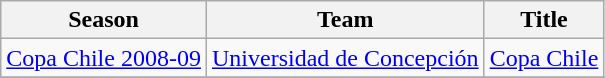<table class="wikitable">
<tr>
<th>Season</th>
<th>Team</th>
<th>Title</th>
</tr>
<tr>
<td><a href='#'>Copa Chile 2008-09</a></td>
<td><a href='#'>Universidad de Concepción</a></td>
<td><a href='#'>Copa Chile</a></td>
</tr>
<tr>
</tr>
</table>
